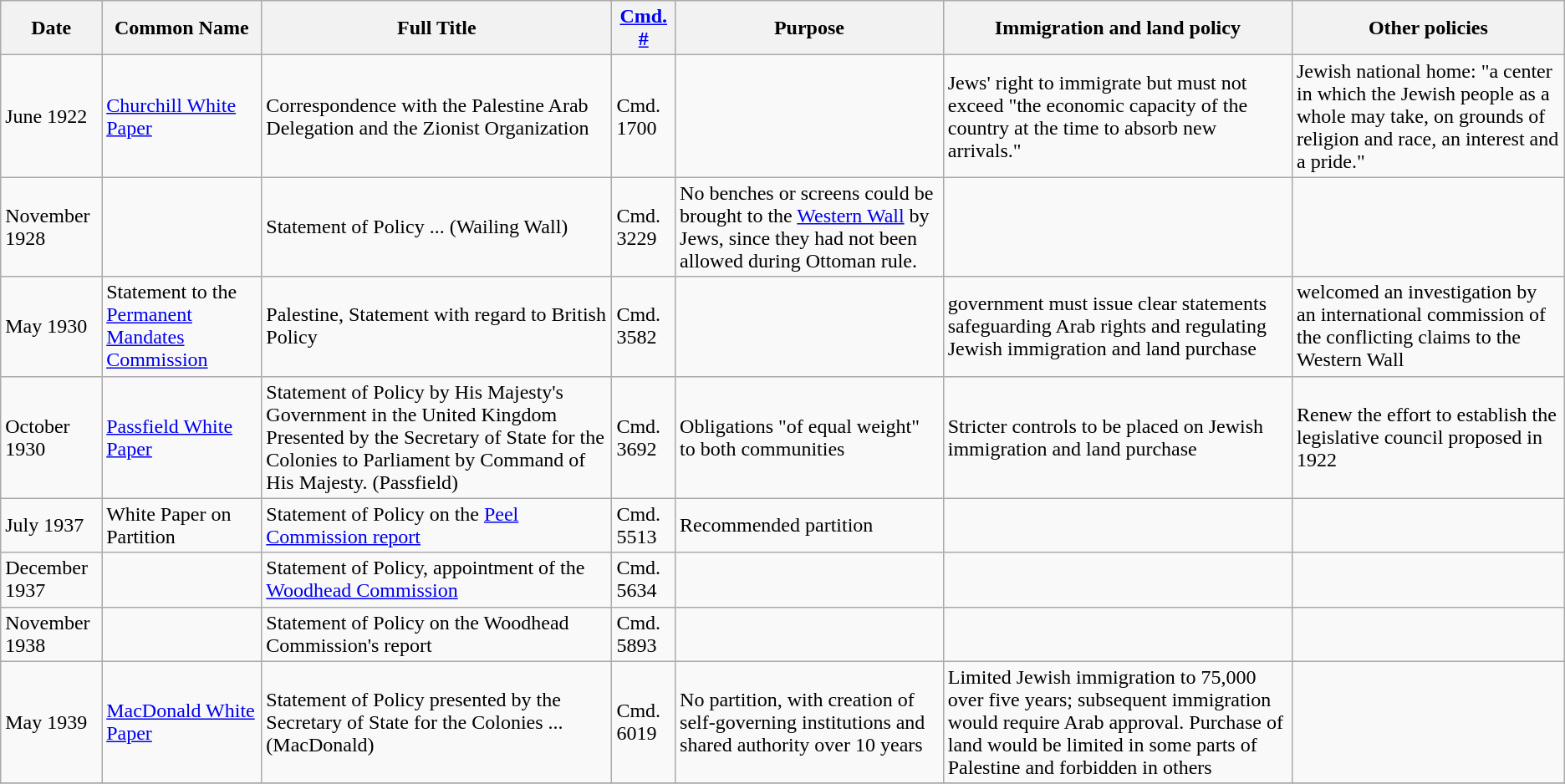<table class="wikitable">
<tr>
<th>Date</th>
<th>Common Name</th>
<th>Full Title</th>
<th><a href='#'>Cmd. #</a></th>
<th>Purpose</th>
<th>Immigration and land policy</th>
<th>Other policies</th>
</tr>
<tr>
<td>June 1922</td>
<td><a href='#'>Churchill White Paper</a></td>
<td>Correspondence with the Palestine Arab Delegation and the Zionist Organization</td>
<td>Cmd. 1700</td>
<td></td>
<td>Jews' right to immigrate but must not exceed "the economic capacity of the country at the time to absorb new arrivals."</td>
<td>Jewish national home: "a center in which the Jewish people as a whole may take, on grounds of religion and race, an interest and a pride."</td>
</tr>
<tr>
<td>November 1928</td>
<td></td>
<td>Statement of Policy ... (Wailing Wall)</td>
<td>Cmd. 3229</td>
<td>No benches or screens could be brought to the <a href='#'>Western Wall</a> by Jews, since they had not been allowed during Ottoman rule.</td>
<td></td>
<td></td>
</tr>
<tr>
<td>May 1930</td>
<td>Statement to the <a href='#'>Permanent Mandates Commission</a></td>
<td>Palestine, Statement with regard to British Policy</td>
<td>Cmd. 3582</td>
<td></td>
<td>government must issue clear statements safeguarding Arab rights and regulating Jewish immigration and land purchase</td>
<td>welcomed an investigation by an international commission of the conflicting claims to the Western Wall</td>
</tr>
<tr>
<td>October 1930</td>
<td><a href='#'>Passfield White Paper</a></td>
<td>Statement of Policy by His Majesty's Government in the United Kingdom Presented by the Secretary of State for the Colonies to Parliament by Command of His Majesty. (Passfield)</td>
<td>Cmd. 3692</td>
<td>Obligations "of equal weight" to both communities</td>
<td>Stricter controls to be placed on Jewish immigration and land purchase</td>
<td>Renew the effort to establish the legislative council proposed in 1922</td>
</tr>
<tr>
<td>July 1937</td>
<td>White Paper on Partition</td>
<td>Statement of Policy on the <a href='#'>Peel Commission report</a></td>
<td>Cmd. 5513</td>
<td>Recommended partition</td>
<td></td>
<td></td>
</tr>
<tr>
<td>December 1937</td>
<td></td>
<td>Statement of Policy, appointment of the <a href='#'>Woodhead Commission</a></td>
<td>Cmd. 5634</td>
<td></td>
<td></td>
<td></td>
</tr>
<tr>
<td>November 1938</td>
<td></td>
<td>Statement of Policy on the Woodhead Commission's report</td>
<td>Cmd. 5893</td>
<td></td>
<td></td>
<td></td>
</tr>
<tr>
<td>May 1939</td>
<td><a href='#'>MacDonald White Paper</a></td>
<td>Statement of Policy presented by the Secretary of State for the Colonies ... (MacDonald)</td>
<td>Cmd. 6019</td>
<td>No partition, with creation of self-governing institutions and shared authority over 10 years</td>
<td>Limited Jewish immigration to 75,000 over five years; subsequent immigration would require Arab approval. Purchase of land would be limited in some parts of Palestine and forbidden in others</td>
<td></td>
</tr>
<tr>
</tr>
</table>
